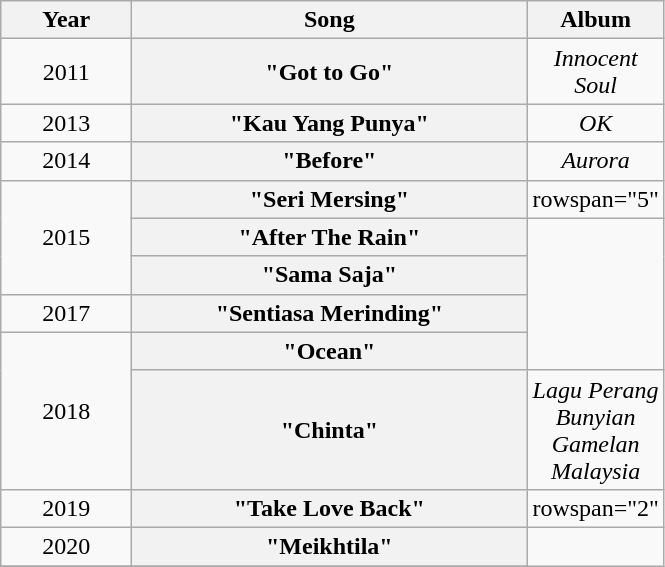<table class="wikitable plainrowheaders" style="text-align:center;" border="1">
<tr>
<th scope="col" style="width:5em;">Year</th>
<th scope="col" style="width:16em;">Song</th>
<th scope="col" style="width:5em;">Album</th>
</tr>
<tr>
<td rowspan="1" style="text-align:center;">2011</td>
<th scope="row">"Got to Go"</th>
<td><em>Innocent Soul</em></td>
</tr>
<tr>
<td rowspan="1" style="text-align:center;">2013</td>
<th scope="row">"Kau Yang Punya"</th>
<td><em>OK</em></td>
</tr>
<tr>
<td rowspan="1" style="text-align:center;">2014</td>
<th scope="row">"Before"</th>
<td><em>Aurora</em></td>
</tr>
<tr>
<td rowspan="3" style="text-align:center;">2015</td>
<th scope="row">"Seri Mersing"</th>
<td>rowspan="5" </td>
</tr>
<tr>
<th scope="row">"After The Rain"</th>
</tr>
<tr>
<th scope="row">"Sama Saja"</th>
</tr>
<tr>
<td rowspan="1" style="text-align:center;">2017</td>
<th scope="row">"Sentiasa Merinding"</th>
</tr>
<tr>
<td rowspan="2" style="text-align:center;">2018</td>
<th scope="row">"Ocean"</th>
</tr>
<tr>
<th scope="row">"Chinta"</th>
<td><em>Lagu Perang Bunyian Gamelan Malaysia</em></td>
</tr>
<tr>
<td rowspan="1" style="text-align:center;">2019</td>
<th scope="row">"Take Love Back"</th>
<td>rowspan="2" </td>
</tr>
<tr>
<td rowspan="1" style="text-align:center;">2020</td>
<th scope="row">"Meikhtila"</th>
</tr>
<tr>
</tr>
</table>
